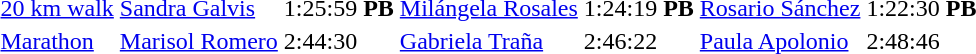<table>
<tr>
<td><a href='#'>20 km walk</a></td>
<td><a href='#'>Sandra Galvis</a><br></td>
<td>1:25:59 <strong>PB</strong></td>
<td><a href='#'>Milángela Rosales</a><br></td>
<td>1:24:19 <strong>PB</strong></td>
<td><a href='#'>Rosario Sánchez</a><br></td>
<td>1:22:30 <strong>PB</strong></td>
</tr>
<tr>
<td><a href='#'>Marathon</a></td>
<td><a href='#'>Marisol Romero</a><br></td>
<td>2:44:30</td>
<td><a href='#'>Gabriela Traña</a><br></td>
<td>2:46:22</td>
<td><a href='#'>Paula Apolonio</a><br></td>
<td>2:48:46</td>
</tr>
<tr>
</tr>
</table>
